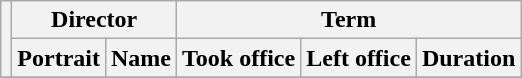<table class="wikitable sortable" style="text-align:center;">
<tr>
<th rowspan=2></th>
<th colspan=2>Director</th>
<th colspan=3>Term</th>
</tr>
<tr>
<th>Portrait</th>
<th>Name</th>
<th>Took office</th>
<th>Left office</th>
<th>Duration</th>
</tr>
<tr>
</tr>
</table>
